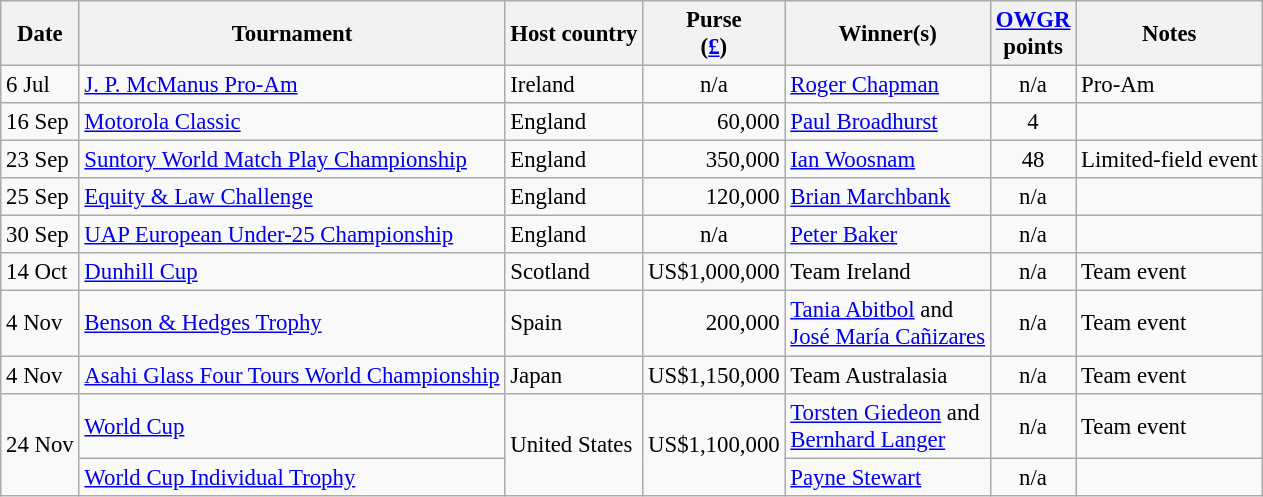<table class="wikitable" style="font-size:95%">
<tr>
<th>Date</th>
<th>Tournament</th>
<th>Host country</th>
<th>Purse<br>(<a href='#'>£</a>)</th>
<th>Winner(s)</th>
<th><a href='#'>OWGR</a><br>points</th>
<th>Notes</th>
</tr>
<tr>
<td>6 Jul</td>
<td><a href='#'>J. P. McManus Pro-Am</a></td>
<td>Ireland</td>
<td align=center>n/a</td>
<td> <a href='#'>Roger Chapman</a></td>
<td align=center>n/a</td>
<td>Pro-Am</td>
</tr>
<tr>
<td>16 Sep</td>
<td><a href='#'>Motorola Classic</a></td>
<td>England</td>
<td align=right>60,000</td>
<td> <a href='#'>Paul Broadhurst</a></td>
<td align=center>4</td>
<td></td>
</tr>
<tr>
<td>23 Sep</td>
<td><a href='#'>Suntory World Match Play Championship</a></td>
<td>England</td>
<td align=right>350,000</td>
<td> <a href='#'>Ian Woosnam</a></td>
<td align=center>48</td>
<td>Limited-field event</td>
</tr>
<tr>
<td>25 Sep</td>
<td><a href='#'>Equity & Law Challenge</a></td>
<td>England</td>
<td align=right>120,000</td>
<td> <a href='#'>Brian Marchbank</a></td>
<td align=center>n/a</td>
<td></td>
</tr>
<tr>
<td>30 Sep</td>
<td><a href='#'>UAP European Under-25 Championship</a></td>
<td>England</td>
<td align=center>n/a</td>
<td> <a href='#'>Peter Baker</a></td>
<td align=center>n/a</td>
<td></td>
</tr>
<tr>
<td>14 Oct</td>
<td><a href='#'>Dunhill Cup</a></td>
<td>Scotland</td>
<td align=right>US$1,000,000</td>
<td> Team Ireland</td>
<td align=center>n/a</td>
<td>Team event</td>
</tr>
<tr>
<td>4 Nov</td>
<td><a href='#'>Benson & Hedges Trophy</a></td>
<td>Spain</td>
<td align=right>200,000</td>
<td> <a href='#'>Tania Abitbol</a> and<br> <a href='#'>José María Cañizares</a></td>
<td align=center>n/a</td>
<td>Team event</td>
</tr>
<tr>
<td>4 Nov</td>
<td><a href='#'>Asahi Glass Four Tours World Championship</a></td>
<td>Japan</td>
<td align=right>US$1,150,000</td>
<td> Team Australasia</td>
<td align=center>n/a</td>
<td>Team event</td>
</tr>
<tr>
<td rowspan=2>24 Nov</td>
<td><a href='#'>World Cup</a></td>
<td rowspan=2>United States</td>
<td rowspan=2 align=right>US$1,100,000</td>
<td> <a href='#'>Torsten Giedeon</a> and<br> <a href='#'>Bernhard Langer</a></td>
<td align=center>n/a</td>
<td>Team event</td>
</tr>
<tr>
<td><a href='#'>World Cup Individual Trophy</a></td>
<td> <a href='#'>Payne Stewart</a></td>
<td align=center>n/a</td>
<td><br></td>
</tr>
</table>
